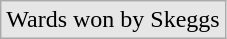<table class="wikitable">
<tr bgcolor="#E6E6E6">
<td>Wards won by Skeggs</td>
</tr>
</table>
